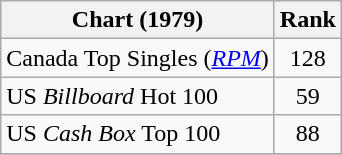<table class="wikitable sortable">
<tr>
<th>Chart (1979)</th>
<th style="text-align:center;">Rank</th>
</tr>
<tr>
<td>Canada Top Singles (<em><a href='#'>RPM</a></em>)</td>
<td style="text-align:center;">128</td>
</tr>
<tr>
<td>US <em>Billboard</em> Hot 100</td>
<td style="text-align:center;">59</td>
</tr>
<tr>
<td>US <em>Cash Box</em> Top 100</td>
<td style="text-align:center;">88</td>
</tr>
<tr>
</tr>
</table>
